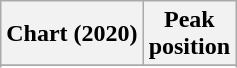<table class="wikitable sortable plainrowheaders" style="text-align:center">
<tr>
<th scope="col">Chart (2020)</th>
<th scope="col">Peak<br>position</th>
</tr>
<tr>
</tr>
<tr>
</tr>
<tr>
</tr>
</table>
